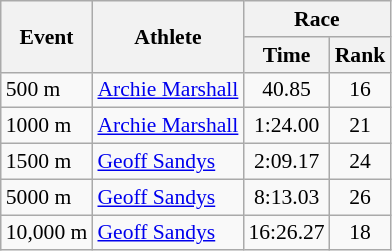<table class="wikitable" border="1" style="font-size:90%">
<tr>
<th rowspan=2>Event</th>
<th rowspan=2>Athlete</th>
<th colspan=2>Race</th>
</tr>
<tr>
<th>Time</th>
<th>Rank</th>
</tr>
<tr>
<td>500 m</td>
<td><a href='#'>Archie Marshall</a></td>
<td align=center>40.85</td>
<td align=center>16</td>
</tr>
<tr>
<td>1000 m</td>
<td><a href='#'>Archie Marshall</a></td>
<td align=center>1:24.00</td>
<td align=center>21</td>
</tr>
<tr>
<td>1500 m</td>
<td><a href='#'>Geoff Sandys</a></td>
<td align=center>2:09.17</td>
<td align=center>24</td>
</tr>
<tr>
<td>5000 m</td>
<td><a href='#'>Geoff Sandys</a></td>
<td align=center>8:13.03</td>
<td align=center>26</td>
</tr>
<tr>
<td>10,000 m</td>
<td><a href='#'>Geoff Sandys</a></td>
<td align=center>16:26.27</td>
<td align=center>18</td>
</tr>
</table>
